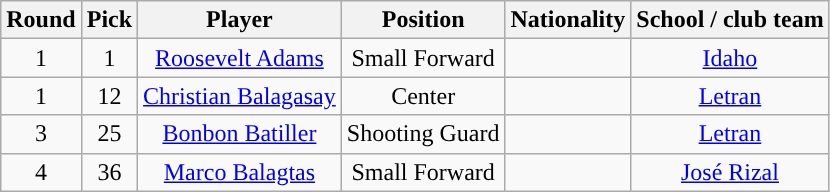<table class="wikitable sortable sortable">
<tr>
<th>Round</th>
<th>Pick</th>
<th>Player</th>
<th>Position</th>
<th>Nationality</th>
<th>School / club team</th>
</tr>
<tr style="text-align: center">
<td>1</td>
<td>1</td>
<td><a href='#'>Roosevelt Adams</a></td>
<td>Small Forward</td>
<td></td>
<td><a href='#'>Idaho</a></td>
</tr>
<tr style="text-align: center">
<td>1</td>
<td>12</td>
<td><a href='#'>Christian Balagasay</a></td>
<td>Center</td>
<td></td>
<td><a href='#'>Letran</a></td>
</tr>
<tr style="text-align: center">
<td>3</td>
<td>25</td>
<td><a href='#'>Bonbon Batiller</a></td>
<td>Shooting Guard</td>
<td></td>
<td><a href='#'>Letran</a></td>
</tr>
<tr style="text-align: center">
<td>4</td>
<td>36</td>
<td><a href='#'>Marco Balagtas</a></td>
<td>Small Forward</td>
<td></td>
<td><a href='#'>José Rizal</a></td>
</tr>
</table>
